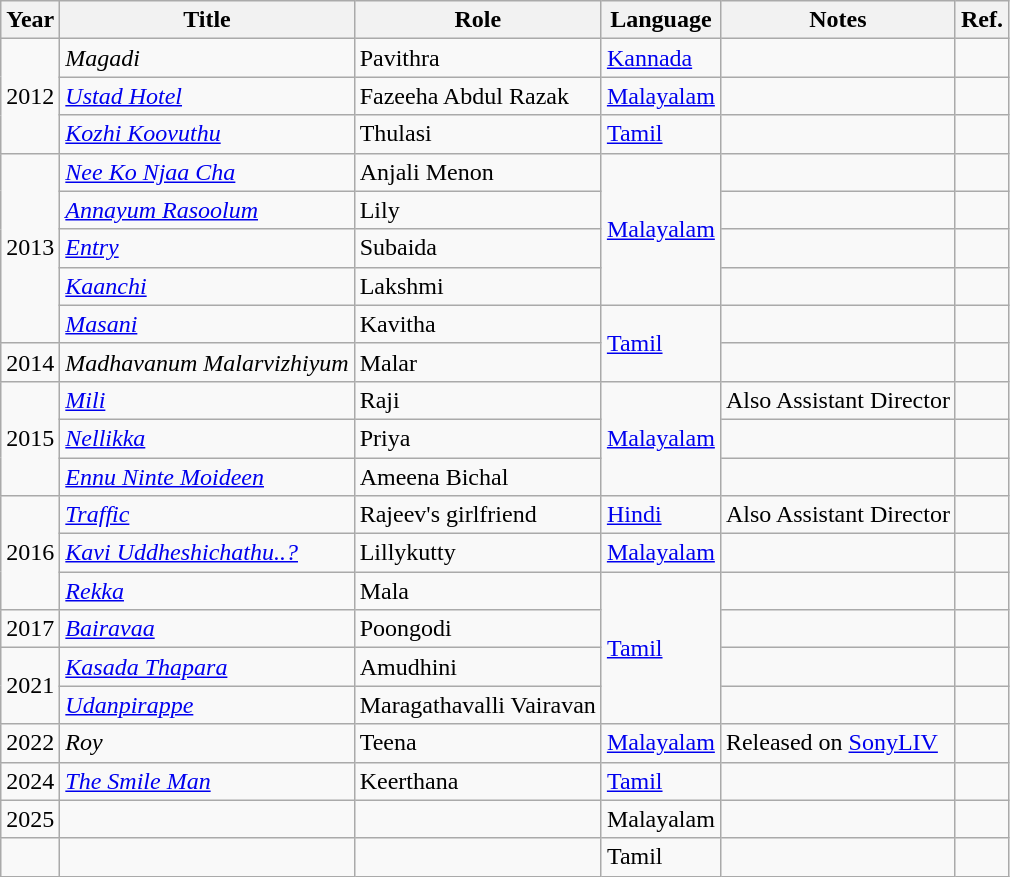<table class="wikitable sortable">
<tr>
<th>Year</th>
<th>Title</th>
<th>Role</th>
<th>Language</th>
<th>Notes</th>
<th>Ref.</th>
</tr>
<tr>
<td rowspan="3">2012</td>
<td><em>Magadi</em></td>
<td>Pavithra</td>
<td><a href='#'>Kannada</a></td>
<td></td>
<td></td>
</tr>
<tr>
<td><em><a href='#'>Ustad Hotel</a></em></td>
<td>Fazeeha Abdul Razak</td>
<td><a href='#'>Malayalam</a></td>
<td></td>
<td></td>
</tr>
<tr>
<td><em><a href='#'>Kozhi Koovuthu</a></em></td>
<td>Thulasi</td>
<td><a href='#'>Tamil</a></td>
<td></td>
<td></td>
</tr>
<tr>
<td rowspan="5">2013</td>
<td><em><a href='#'>Nee Ko Njaa Cha</a></em></td>
<td>Anjali Menon</td>
<td rowspan="4"><a href='#'>Malayalam</a></td>
<td></td>
<td></td>
</tr>
<tr>
<td><em><a href='#'>Annayum Rasoolum</a></em></td>
<td>Lily</td>
<td></td>
<td></td>
</tr>
<tr>
<td><em><a href='#'>Entry</a></em></td>
<td>Subaida</td>
<td></td>
<td></td>
</tr>
<tr>
<td><em><a href='#'>Kaanchi</a></em></td>
<td>Lakshmi</td>
<td></td>
<td></td>
</tr>
<tr>
<td><em><a href='#'>Masani</a></em></td>
<td>Kavitha</td>
<td rowspan="2"><a href='#'>Tamil</a></td>
<td></td>
<td></td>
</tr>
<tr>
<td>2014</td>
<td><em>Madhavanum Malarvizhiyum</em></td>
<td>Malar</td>
<td></td>
<td></td>
</tr>
<tr>
<td rowspan="3">2015</td>
<td><em><a href='#'>Mili</a></em></td>
<td>Raji</td>
<td rowspan="3"><a href='#'>Malayalam</a></td>
<td>Also Assistant Director</td>
<td></td>
</tr>
<tr>
<td><em><a href='#'>Nellikka</a></em></td>
<td>Priya</td>
<td></td>
<td></td>
</tr>
<tr>
<td><em><a href='#'>Ennu Ninte Moideen</a></em></td>
<td>Ameena Bichal</td>
<td></td>
<td></td>
</tr>
<tr>
<td rowspan="3">2016</td>
<td><em><a href='#'>Traffic</a></em></td>
<td>Rajeev's girlfriend</td>
<td><a href='#'>Hindi</a></td>
<td>Also Assistant Director</td>
<td></td>
</tr>
<tr>
<td><em><a href='#'>Kavi Uddheshichathu..?</a></em></td>
<td>Lillykutty</td>
<td><a href='#'>Malayalam</a></td>
<td></td>
<td></td>
</tr>
<tr>
<td><em><a href='#'>Rekka</a></em></td>
<td>Mala</td>
<td rowspan="4"><a href='#'>Tamil</a></td>
<td></td>
<td></td>
</tr>
<tr>
<td>2017</td>
<td><em><a href='#'>Bairavaa</a></em></td>
<td>Poongodi</td>
<td></td>
<td></td>
</tr>
<tr>
<td rowspan="2">2021</td>
<td><em><a href='#'>Kasada Thapara</a></em></td>
<td>Amudhini</td>
<td></td>
<td></td>
</tr>
<tr>
<td><em><a href='#'>Udanpirappe</a></em></td>
<td>Maragathavalli Vairavan</td>
<td></td>
<td></td>
</tr>
<tr>
<td>2022</td>
<td><em>Roy</em></td>
<td>Teena</td>
<td><a href='#'>Malayalam</a></td>
<td>Released on <a href='#'>SonyLIV</a></td>
<td></td>
</tr>
<tr>
<td>2024</td>
<td><em><a href='#'>The Smile Man</a></em></td>
<td>Keerthana</td>
<td><a href='#'>Tamil</a></td>
<td></td>
<td></td>
</tr>
<tr>
<td>2025</td>
<td></td>
<td></td>
<td>Malayalam</td>
<td></td>
<td></td>
</tr>
<tr>
<td></td>
<td></td>
<td></td>
<td>Tamil</td>
<td></td>
<td></td>
</tr>
</table>
